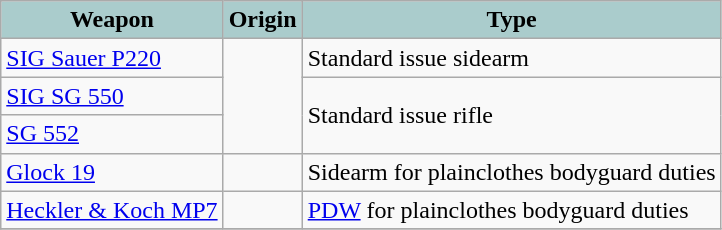<table class="wikitable">
<tr>
<th style="text-align:center; background:#acc;">Weapon</th>
<th style="text-align: center; background:#acc;">Origin</th>
<th style="text-align:l center; background:#acc;">Type</th>
</tr>
<tr>
<td><a href='#'>SIG Sauer P220</a></td>
<td rowspan="3"></td>
<td>Standard issue sidearm</td>
</tr>
<tr>
<td><a href='#'>SIG SG 550</a></td>
<td rowspan="2">Standard issue rifle</td>
</tr>
<tr>
<td><a href='#'>SG 552</a></td>
</tr>
<tr>
<td><a href='#'>Glock 19</a></td>
<td></td>
<td>Sidearm for plainclothes bodyguard duties</td>
</tr>
<tr>
<td><a href='#'>Heckler & Koch MP7</a></td>
<td></td>
<td><a href='#'>PDW</a> for plainclothes bodyguard duties</td>
</tr>
<tr>
</tr>
</table>
